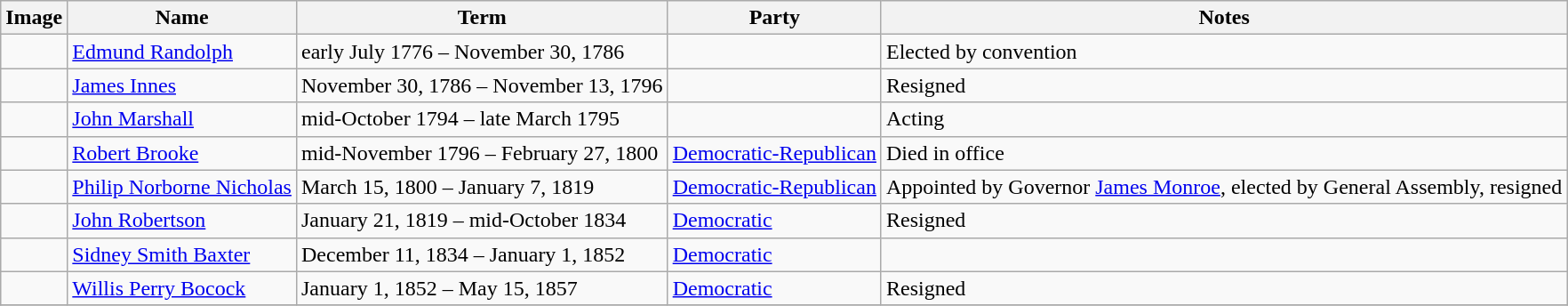<table class=wikitable>
<tr>
<th>Image</th>
<th>Name</th>
<th>Term</th>
<th>Party</th>
<th>Notes</th>
</tr>
<tr>
<td></td>
<td><a href='#'>Edmund Randolph</a></td>
<td>early July 1776 – November 30, 1786</td>
<td></td>
<td>Elected by convention</td>
</tr>
<tr>
<td></td>
<td><a href='#'>James Innes</a></td>
<td>November 30, 1786 – November 13, 1796</td>
<td></td>
<td>Resigned</td>
</tr>
<tr>
<td></td>
<td><a href='#'>John Marshall</a></td>
<td>mid-October 1794 – late March 1795</td>
<td></td>
<td>Acting</td>
</tr>
<tr>
<td></td>
<td><a href='#'>Robert Brooke</a></td>
<td>mid-November 1796 – February 27, 1800</td>
<td><a href='#'>Democratic-Republican</a></td>
<td>Died in office</td>
</tr>
<tr>
<td></td>
<td><a href='#'>Philip Norborne Nicholas</a></td>
<td>March 15, 1800 – January 7, 1819</td>
<td><a href='#'>Democratic-Republican</a></td>
<td>Appointed by Governor <a href='#'>James Monroe</a>, elected by General Assembly, resigned</td>
</tr>
<tr>
<td></td>
<td><a href='#'>John Robertson</a></td>
<td>January 21, 1819 – mid-October 1834</td>
<td><a href='#'>Democratic</a></td>
<td>Resigned</td>
</tr>
<tr>
<td></td>
<td><a href='#'>Sidney Smith Baxter</a></td>
<td>December 11, 1834 – January 1, 1852</td>
<td><a href='#'>Democratic</a></td>
<td></td>
</tr>
<tr>
<td></td>
<td><a href='#'>Willis Perry Bocock</a></td>
<td>January 1, 1852 – May 15, 1857</td>
<td><a href='#'>Democratic</a></td>
<td>Resigned</td>
</tr>
<tr>
</tr>
</table>
